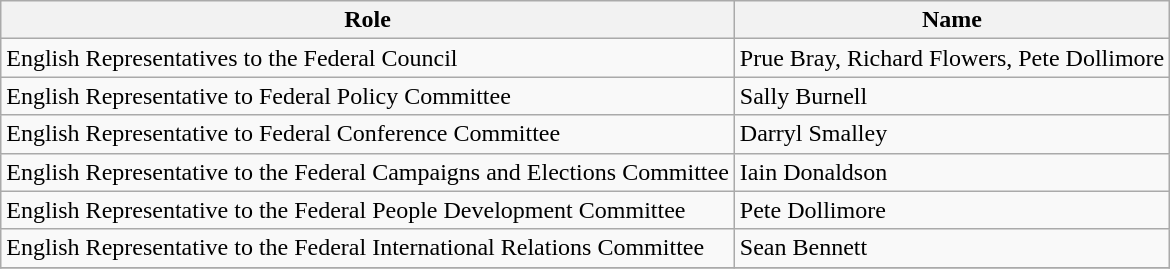<table class="wikitable">
<tr>
<th>Role</th>
<th>Name</th>
</tr>
<tr>
<td>English Representatives to the Federal Council</td>
<td>Prue Bray, Richard Flowers, Pete Dollimore</td>
</tr>
<tr>
<td>English Representative to Federal Policy Committee</td>
<td>Sally Burnell</td>
</tr>
<tr>
<td>English Representative to Federal Conference Committee</td>
<td>Darryl Smalley</td>
</tr>
<tr>
<td>English Representative to the Federal Campaigns and Elections Committee</td>
<td>Iain Donaldson</td>
</tr>
<tr>
<td>English Representative to the Federal People Development Committee</td>
<td>Pete Dollimore</td>
</tr>
<tr>
<td>English Representative to the Federal International Relations Committee</td>
<td>Sean Bennett</td>
</tr>
<tr>
</tr>
</table>
